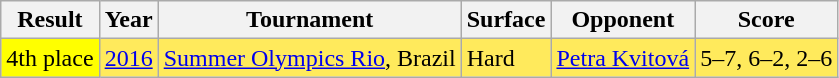<table class="wikitable">
<tr>
<th>Result</th>
<th>Year</th>
<th>Tournament</th>
<th>Surface</th>
<th>Opponent</th>
<th>Score</th>
</tr>
<tr bgcolor=FFEA5C>
<td bgcolor=yellow>4th place</td>
<td><a href='#'>2016</a></td>
<td><a href='#'>Summer Olympics Rio</a>, Brazil</td>
<td>Hard</td>
<td> <a href='#'>Petra Kvitová</a></td>
<td>5–7, 6–2, 2–6</td>
</tr>
</table>
